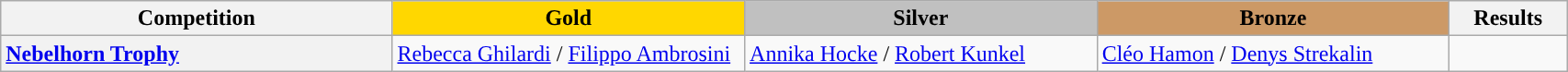<table class="wikitable unsortable" style="text-align:left; width:90%;">
<tr>
<th scope="col" style="text-align:center; width:25%;">Competition</th>
<td scope="col" style="text-align:center; width:22.5%; background:gold"><strong>Gold</strong></td>
<td scope="col" style="text-align:center; width:22.5%; background:silver"><strong>Silver</strong></td>
<td scope="col" style="text-align:center; width:22.5%; background:#c96"><strong>Bronze</strong></td>
<th scope="col" style="text-align:center; width:7.5%;">Results</th>
</tr>
<tr>
<th scope="row" style="text-align:left"> <a href='#'>Nebelhorn Trophy</a></th>
<td> <a href='#'>Rebecca Ghilardi</a> / <a href='#'>Filippo Ambrosini</a></td>
<td> <a href='#'>Annika Hocke</a> / <a href='#'>Robert Kunkel</a></td>
<td> <a href='#'>Cléo Hamon</a> / <a href='#'>Denys Strekalin</a></td>
<td></td>
</tr>
</table>
